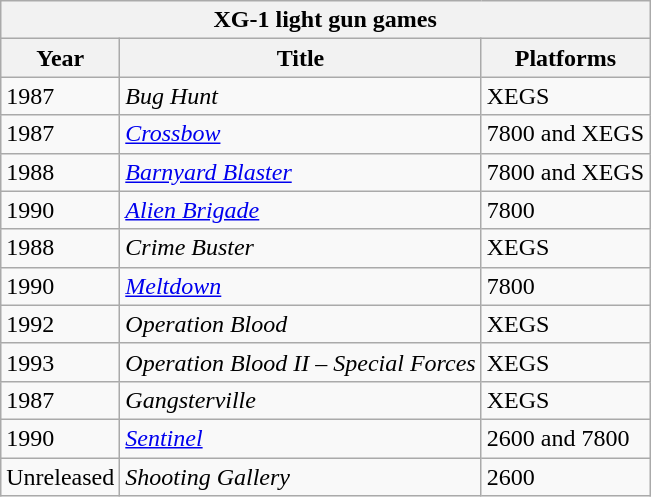<table class="wikitable sortable">
<tr>
<th colspan=3>XG-1 light gun games</th>
</tr>
<tr>
<th>Year</th>
<th>Title</th>
<th>Platforms</th>
</tr>
<tr>
<td>1987</td>
<td><em>Bug Hunt</em></td>
<td>XEGS</td>
</tr>
<tr>
<td>1987</td>
<td><em><a href='#'>Crossbow</a></em></td>
<td>7800 and XEGS</td>
</tr>
<tr>
<td>1988</td>
<td><em><a href='#'>Barnyard Blaster</a></em></td>
<td>7800 and XEGS</td>
</tr>
<tr>
<td>1990</td>
<td><em><a href='#'>Alien Brigade</a></em></td>
<td>7800</td>
</tr>
<tr>
<td>1988</td>
<td><em>Crime Buster</em></td>
<td>XEGS</td>
</tr>
<tr>
<td>1990</td>
<td><em><a href='#'>Meltdown</a></em></td>
<td>7800</td>
</tr>
<tr>
<td>1992</td>
<td><em>Operation Blood</em></td>
<td>XEGS</td>
</tr>
<tr>
<td>1993</td>
<td><em>Operation Blood II – Special Forces</em></td>
<td>XEGS</td>
</tr>
<tr>
<td>1987</td>
<td><em>Gangsterville</em></td>
<td>XEGS</td>
</tr>
<tr>
<td>1990</td>
<td><em><a href='#'>Sentinel</a></em></td>
<td>2600 and 7800</td>
</tr>
<tr>
<td>Unreleased</td>
<td><em>Shooting Gallery</em></td>
<td>2600</td>
</tr>
</table>
